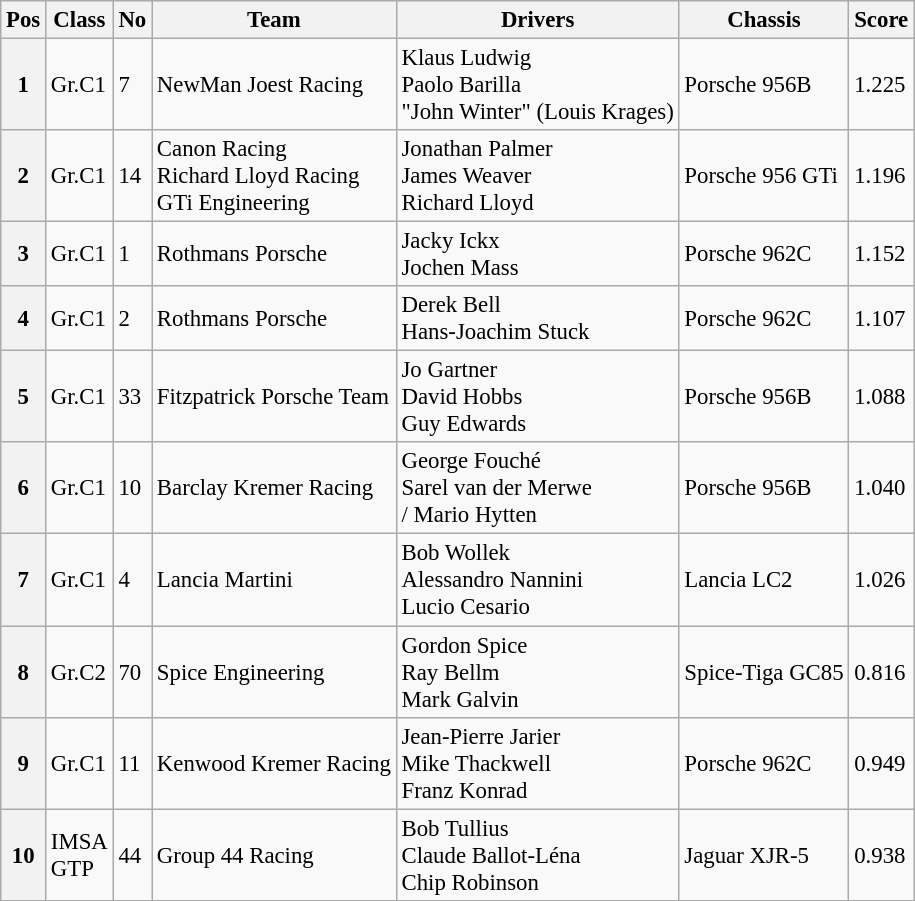<table class="wikitable" style="font-size: 95%;">
<tr>
<th>Pos</th>
<th>Class</th>
<th>No</th>
<th>Team</th>
<th>Drivers</th>
<th>Chassis</th>
<th>Score</th>
</tr>
<tr>
<th>1</th>
<td>Gr.C1</td>
<td>7</td>
<td> NewMan Joest Racing</td>
<td> Klaus Ludwig<br> Paolo Barilla<br> "John Winter" (Louis Krages)</td>
<td>Porsche 956B</td>
<td>1.225</td>
</tr>
<tr>
<th>2</th>
<td>Gr.C1</td>
<td>14</td>
<td> Canon Racing<br> Richard Lloyd Racing<br> GTi Engineering</td>
<td> Jonathan Palmer<br> James Weaver<br>  Richard Lloyd</td>
<td>Porsche 956 GTi</td>
<td>1.196</td>
</tr>
<tr>
<th>3</th>
<td>Gr.C1</td>
<td>1</td>
<td> Rothmans Porsche</td>
<td> Jacky Ickx<br> Jochen Mass</td>
<td>Porsche 962C</td>
<td>1.152</td>
</tr>
<tr>
<th>4</th>
<td>Gr.C1</td>
<td>2</td>
<td> Rothmans Porsche</td>
<td> Derek Bell<br> Hans-Joachim Stuck</td>
<td>Porsche 962C</td>
<td>1.107</td>
</tr>
<tr>
<th>5</th>
<td>Gr.C1</td>
<td>33</td>
<td> Fitzpatrick Porsche Team</td>
<td> Jo Gartner<br> David Hobbs<br> Guy Edwards</td>
<td>Porsche 956B</td>
<td>1.088</td>
</tr>
<tr>
<th>6</th>
<td>Gr.C1</td>
<td>10</td>
<td> Barclay Kremer Racing</td>
<td> George Fouché<br> Sarel van der Merwe<br>/ Mario Hytten</td>
<td>Porsche 956B</td>
<td>1.040</td>
</tr>
<tr>
<th>7</th>
<td>Gr.C1</td>
<td>4</td>
<td> Lancia Martini</td>
<td> Bob Wollek<br> Alessandro Nannini<br> Lucio Cesario</td>
<td>Lancia LC2</td>
<td>1.026</td>
</tr>
<tr>
<th>8</th>
<td>Gr.C2</td>
<td>70</td>
<td> Spice Engineering</td>
<td> Gordon Spice<br> Ray Bellm<br> Mark Galvin</td>
<td>Spice-Tiga GC85</td>
<td>0.816</td>
</tr>
<tr>
<th>9</th>
<td>Gr.C1</td>
<td>11</td>
<td> Kenwood Kremer Racing</td>
<td> Jean-Pierre Jarier<br> Mike Thackwell<br>  Franz Konrad</td>
<td>Porsche 962C</td>
<td>0.949</td>
</tr>
<tr>
<th>10</th>
<td>IMSA<br>GTP</td>
<td>44</td>
<td> Group 44 Racing</td>
<td> Bob Tullius<br> Claude Ballot-Léna<br> Chip Robinson</td>
<td>Jaguar XJR-5</td>
<td>0.938</td>
</tr>
</table>
